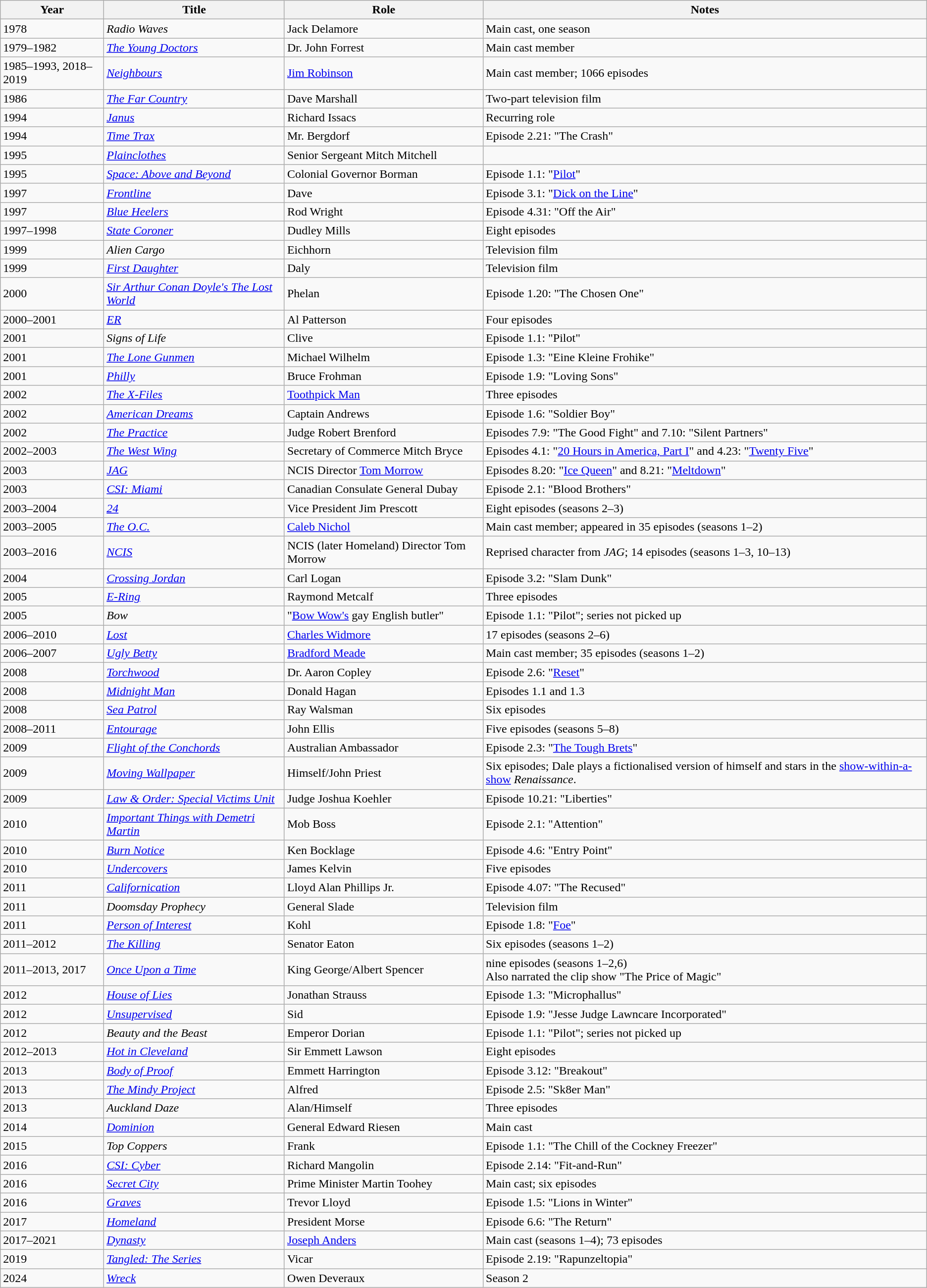<table class="wikitable sortable">
<tr>
<th>Year</th>
<th>Title</th>
<th>Role</th>
<th class="unsortable">Notes</th>
</tr>
<tr>
<td>1978</td>
<td><em>Radio Waves</em></td>
<td>Jack Delamore</td>
<td>Main cast, one season</td>
</tr>
<tr>
<td>1979–1982</td>
<td><em><a href='#'>The Young Doctors</a></em></td>
<td>Dr. John Forrest</td>
<td>Main cast member</td>
</tr>
<tr>
<td>1985–1993, 2018–2019</td>
<td><em><a href='#'>Neighbours</a></em></td>
<td><a href='#'>Jim Robinson</a></td>
<td>Main cast member; 1066 episodes</td>
</tr>
<tr>
<td>1986</td>
<td><em><a href='#'>The Far Country</a></em></td>
<td>Dave Marshall</td>
<td>Two-part television film</td>
</tr>
<tr>
<td>1994</td>
<td><em><a href='#'>Janus</a></em></td>
<td>Richard Issacs</td>
<td>Recurring role</td>
</tr>
<tr>
<td>1994</td>
<td><em><a href='#'>Time Trax</a></em></td>
<td>Mr. Bergdorf</td>
<td>Episode 2.21: "The Crash"</td>
</tr>
<tr>
<td>1995</td>
<td><em><a href='#'>Plainclothes</a></em></td>
<td>Senior Sergeant Mitch Mitchell</td>
<td></td>
</tr>
<tr>
<td>1995</td>
<td><em><a href='#'>Space: Above and Beyond</a></em></td>
<td>Colonial Governor Borman</td>
<td>Episode 1.1: "<a href='#'>Pilot</a>"</td>
</tr>
<tr>
<td>1997</td>
<td><em><a href='#'>Frontline</a></em></td>
<td>Dave</td>
<td>Episode 3.1: "<a href='#'>Dick on the Line</a>"</td>
</tr>
<tr>
<td>1997</td>
<td><em><a href='#'>Blue Heelers</a></em></td>
<td>Rod Wright</td>
<td>Episode 4.31: "Off the Air"</td>
</tr>
<tr>
<td>1997–1998</td>
<td><em><a href='#'>State Coroner</a></em></td>
<td>Dudley Mills</td>
<td>Eight episodes</td>
</tr>
<tr>
<td>1999</td>
<td><em>Alien Cargo</em></td>
<td>Eichhorn</td>
<td>Television film</td>
</tr>
<tr>
<td>1999</td>
<td><em><a href='#'>First Daughter</a></em></td>
<td>Daly</td>
<td>Television film</td>
</tr>
<tr>
<td>2000</td>
<td><em><a href='#'>Sir Arthur Conan Doyle's The Lost World</a></em></td>
<td>Phelan</td>
<td>Episode 1.20: "The Chosen One"</td>
</tr>
<tr>
<td>2000–2001</td>
<td><em><a href='#'>ER</a></em></td>
<td>Al Patterson</td>
<td>Four episodes</td>
</tr>
<tr>
<td>2001</td>
<td><em>Signs of Life</em></td>
<td>Clive</td>
<td>Episode 1.1: "Pilot"</td>
</tr>
<tr>
<td>2001</td>
<td><em><a href='#'>The Lone Gunmen</a></em></td>
<td>Michael Wilhelm</td>
<td>Episode 1.3: "Eine Kleine Frohike"</td>
</tr>
<tr>
<td>2001</td>
<td><em><a href='#'>Philly</a></em></td>
<td>Bruce Frohman</td>
<td>Episode 1.9: "Loving Sons"</td>
</tr>
<tr>
<td>2002</td>
<td><em><a href='#'>The X-Files</a></em></td>
<td><a href='#'>Toothpick Man</a></td>
<td>Three episodes</td>
</tr>
<tr>
<td>2002</td>
<td><em><a href='#'>American Dreams</a></em></td>
<td>Captain Andrews</td>
<td>Episode 1.6: "Soldier Boy"</td>
</tr>
<tr>
<td>2002</td>
<td><em><a href='#'>The Practice</a></em></td>
<td>Judge Robert Brenford</td>
<td>Episodes 7.9: "The Good Fight" and 7.10: "Silent Partners"</td>
</tr>
<tr>
<td>2002–2003</td>
<td><em><a href='#'>The West Wing</a></em></td>
<td>Secretary of Commerce Mitch Bryce</td>
<td>Episodes 4.1: "<a href='#'>20 Hours in America, Part I</a>" and 4.23: "<a href='#'>Twenty Five</a>"</td>
</tr>
<tr>
<td>2003</td>
<td><em><a href='#'>JAG</a></em></td>
<td>NCIS Director <a href='#'>Tom Morrow</a></td>
<td>Episodes 8.20: "<a href='#'>Ice Queen</a>" and 8.21: "<a href='#'>Meltdown</a>"</td>
</tr>
<tr>
<td>2003</td>
<td><em><a href='#'>CSI: Miami</a></em></td>
<td>Canadian Consulate General Dubay</td>
<td>Episode 2.1: "Blood Brothers"</td>
</tr>
<tr>
<td>2003–2004</td>
<td><em><a href='#'>24</a></em></td>
<td>Vice President Jim Prescott</td>
<td>Eight episodes (seasons 2–3)</td>
</tr>
<tr>
<td>2003–2005</td>
<td><em><a href='#'>The O.C.</a></em></td>
<td><a href='#'>Caleb Nichol</a></td>
<td>Main cast member; appeared in 35 episodes (seasons 1–2)</td>
</tr>
<tr>
<td>2003–2016</td>
<td><em><a href='#'>NCIS</a></em></td>
<td>NCIS (later Homeland) Director Tom Morrow</td>
<td>Reprised character from <em>JAG</em>; 14 episodes (seasons 1–3, 10–13)</td>
</tr>
<tr>
<td>2004</td>
<td><em><a href='#'>Crossing Jordan</a></em></td>
<td>Carl Logan</td>
<td>Episode 3.2: "Slam Dunk"</td>
</tr>
<tr>
<td>2005</td>
<td><em><a href='#'>E-Ring</a></em></td>
<td>Raymond Metcalf</td>
<td>Three episodes</td>
</tr>
<tr>
<td>2005</td>
<td><em>Bow</em></td>
<td>"<a href='#'>Bow Wow's</a> gay English butler"</td>
<td>Episode 1.1: "Pilot"; series not picked up</td>
</tr>
<tr>
<td>2006–2010</td>
<td><em><a href='#'>Lost</a></em></td>
<td><a href='#'>Charles Widmore</a></td>
<td>17 episodes (seasons 2–6)</td>
</tr>
<tr>
<td>2006–2007</td>
<td><em><a href='#'>Ugly Betty</a></em></td>
<td><a href='#'>Bradford Meade</a></td>
<td>Main cast member; 35 episodes (seasons 1–2)</td>
</tr>
<tr>
<td>2008</td>
<td><em><a href='#'>Torchwood</a></em></td>
<td>Dr. Aaron Copley</td>
<td>Episode 2.6: "<a href='#'>Reset</a>"</td>
</tr>
<tr>
<td>2008</td>
<td><em><a href='#'>Midnight Man</a></em></td>
<td>Donald Hagan</td>
<td>Episodes 1.1 and 1.3</td>
</tr>
<tr>
<td>2008</td>
<td><em><a href='#'>Sea Patrol</a></em></td>
<td>Ray Walsman</td>
<td>Six episodes</td>
</tr>
<tr>
<td>2008–2011</td>
<td><em><a href='#'>Entourage</a></em></td>
<td>John Ellis</td>
<td>Five episodes (seasons 5–8)</td>
</tr>
<tr>
<td>2009</td>
<td><em><a href='#'>Flight of the Conchords</a></em></td>
<td>Australian Ambassador</td>
<td>Episode 2.3: "<a href='#'>The Tough Brets</a>"</td>
</tr>
<tr>
<td>2009</td>
<td><em><a href='#'>Moving Wallpaper</a></em></td>
<td>Himself/John Priest</td>
<td>Six episodes; Dale plays a fictionalised version of himself and stars in the <a href='#'>show-within-a-show</a> <em>Renaissance</em>.</td>
</tr>
<tr>
<td>2009</td>
<td><em><a href='#'>Law & Order: Special Victims Unit</a></em></td>
<td>Judge Joshua Koehler</td>
<td>Episode 10.21: "Liberties"</td>
</tr>
<tr>
<td>2010</td>
<td><em><a href='#'>Important Things with Demetri Martin</a></em></td>
<td>Mob Boss</td>
<td>Episode 2.1: "Attention"</td>
</tr>
<tr>
<td>2010</td>
<td><em><a href='#'>Burn Notice</a></em></td>
<td>Ken Bocklage</td>
<td>Episode 4.6: "Entry Point"</td>
</tr>
<tr>
<td>2010</td>
<td><em><a href='#'>Undercovers</a></em></td>
<td>James Kelvin</td>
<td>Five episodes</td>
</tr>
<tr>
<td>2011</td>
<td><em><a href='#'>Californication</a></em></td>
<td>Lloyd Alan Phillips Jr.</td>
<td>Episode 4.07: "The Recused"</td>
</tr>
<tr>
<td>2011</td>
<td><em>Doomsday Prophecy</em></td>
<td>General Slade</td>
<td>Television film</td>
</tr>
<tr>
<td>2011</td>
<td><em><a href='#'>Person of Interest</a></em></td>
<td>Kohl</td>
<td>Episode 1.8: "<a href='#'>Foe</a>"</td>
</tr>
<tr>
<td>2011–2012</td>
<td><em><a href='#'>The Killing</a></em></td>
<td>Senator Eaton</td>
<td>Six episodes (seasons 1–2)</td>
</tr>
<tr>
<td>2011–2013, 2017</td>
<td><em><a href='#'>Once Upon a Time</a></em></td>
<td>King George/Albert Spencer</td>
<td>nine episodes (seasons 1–2,6)<br>Also narrated the clip show "The Price of Magic"</td>
</tr>
<tr>
<td>2012</td>
<td><em><a href='#'>House of Lies</a></em></td>
<td>Jonathan Strauss</td>
<td>Episode 1.3: "Microphallus"</td>
</tr>
<tr>
<td>2012</td>
<td><em><a href='#'>Unsupervised</a></em></td>
<td>Sid</td>
<td>Episode 1.9: "Jesse Judge Lawncare Incorporated"</td>
</tr>
<tr>
<td>2012</td>
<td><em>Beauty and the Beast</em></td>
<td>Emperor Dorian</td>
<td>Episode 1.1: "Pilot"; series not picked up</td>
</tr>
<tr>
<td>2012–2013</td>
<td><em><a href='#'>Hot in Cleveland</a></em></td>
<td>Sir Emmett Lawson</td>
<td>Eight episodes</td>
</tr>
<tr>
<td>2013</td>
<td><em><a href='#'>Body of Proof</a></em></td>
<td>Emmett Harrington</td>
<td>Episode 3.12: "Breakout"</td>
</tr>
<tr>
<td>2013</td>
<td><em><a href='#'>The Mindy Project</a></em></td>
<td>Alfred</td>
<td>Episode 2.5: "Sk8er Man"</td>
</tr>
<tr>
<td>2013</td>
<td><em>Auckland Daze</em></td>
<td>Alan/Himself</td>
<td>Three episodes</td>
</tr>
<tr>
<td>2014</td>
<td><em><a href='#'>Dominion</a></em></td>
<td>General Edward Riesen</td>
<td>Main cast</td>
</tr>
<tr>
<td>2015</td>
<td><em>Top Coppers</em></td>
<td>Frank</td>
<td>Episode 1.1: "The Chill of the Cockney Freezer"</td>
</tr>
<tr>
<td>2016</td>
<td><em><a href='#'>CSI: Cyber</a></em></td>
<td>Richard Mangolin</td>
<td>Episode 2.14: "Fit-and-Run"</td>
</tr>
<tr>
<td>2016</td>
<td><em><a href='#'>Secret City</a></em></td>
<td>Prime Minister Martin Toohey</td>
<td>Main cast; six episodes</td>
</tr>
<tr>
<td>2016</td>
<td><em><a href='#'>Graves</a></em></td>
<td>Trevor Lloyd</td>
<td>Episode 1.5: "Lions in Winter"</td>
</tr>
<tr>
<td>2017</td>
<td><em><a href='#'>Homeland</a></em></td>
<td>President Morse</td>
<td>Episode 6.6: "The Return"</td>
</tr>
<tr>
<td>2017–2021</td>
<td><em><a href='#'>Dynasty</a></em></td>
<td><a href='#'>Joseph Anders</a></td>
<td>Main cast (seasons 1–4); 73 episodes</td>
</tr>
<tr>
<td>2019</td>
<td><em><a href='#'>Tangled: The Series</a></em></td>
<td>Vicar</td>
<td>Episode 2.19: "Rapunzeltopia"</td>
</tr>
<tr>
<td>2024</td>
<td><em><a href='#'>Wreck</a></em></td>
<td>Owen Deveraux</td>
<td>Season 2</td>
</tr>
</table>
